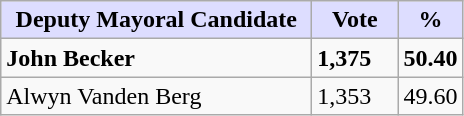<table class="wikitable">
<tr>
<th style="background:#ddf; width:200px;">Deputy Mayoral Candidate</th>
<th style="background:#ddf; width:50px;">Vote</th>
<th style="background:#ddf; width:30px;">%</th>
</tr>
<tr>
<td><strong>John Becker</strong></td>
<td><strong>1,375</strong></td>
<td><strong>50.40</strong></td>
</tr>
<tr>
<td>Alwyn Vanden Berg</td>
<td>1,353</td>
<td>49.60</td>
</tr>
</table>
